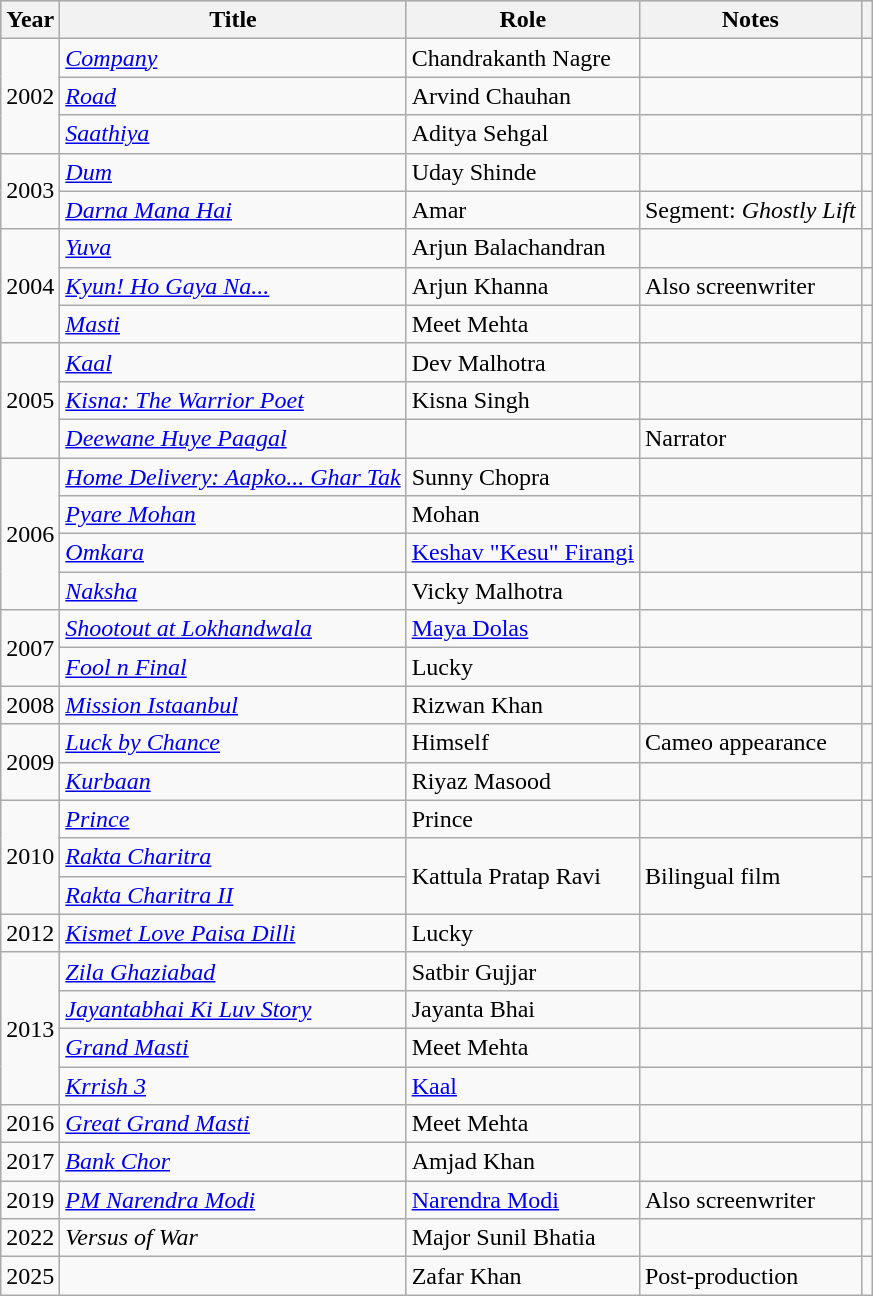<table class="wikitable ">
<tr style="background:#ccc; tex kit-align:center;">
<th>Year</th>
<th>Title</th>
<th>Role</th>
<th>Notes</th>
<th></th>
</tr>
<tr>
<td rowspan="3">2002</td>
<td><em><a href='#'>Company</a></em></td>
<td>Chandrakanth Nagre</td>
<td></td>
<td></td>
</tr>
<tr>
<td><em><a href='#'>Road</a></em></td>
<td>Arvind Chauhan</td>
<td></td>
<td></td>
</tr>
<tr>
<td><em><a href='#'>Saathiya</a></em></td>
<td>Aditya Sehgal</td>
<td></td>
<td></td>
</tr>
<tr>
<td rowspan="2">2003</td>
<td><em><a href='#'>Dum</a></em></td>
<td>Uday Shinde</td>
<td></td>
<td></td>
</tr>
<tr>
<td><em><a href='#'>Darna Mana Hai</a></em></td>
<td>Amar</td>
<td>Segment: <em>Ghostly Lift</em></td>
<td></td>
</tr>
<tr>
<td rowspan="3">2004</td>
<td><em><a href='#'>Yuva</a></em></td>
<td>Arjun Balachandran</td>
<td></td>
<td></td>
</tr>
<tr>
<td><em><a href='#'>Kyun! Ho Gaya Na...</a></em></td>
<td>Arjun Khanna</td>
<td>Also screenwriter</td>
<td></td>
</tr>
<tr>
<td><em><a href='#'>Masti</a></em></td>
<td>Meet Mehta</td>
<td></td>
<td></td>
</tr>
<tr>
<td rowspan="3">2005</td>
<td><em><a href='#'>Kaal</a></em></td>
<td>Dev Malhotra</td>
<td></td>
<td></td>
</tr>
<tr>
<td><em><a href='#'>Kisna: The Warrior Poet</a></em></td>
<td>Kisna Singh</td>
<td></td>
<td></td>
</tr>
<tr>
<td><em><a href='#'>Deewane Huye Paagal</a></em></td>
<td></td>
<td>Narrator</td>
<td></td>
</tr>
<tr>
<td rowspan="4">2006</td>
<td><em><a href='#'>Home Delivery: Aapko... Ghar Tak</a></em></td>
<td>Sunny Chopra</td>
<td></td>
<td></td>
</tr>
<tr>
<td><em><a href='#'>Pyare Mohan</a></em></td>
<td>Mohan</td>
<td></td>
<td></td>
</tr>
<tr>
<td><em><a href='#'>Omkara</a></em></td>
<td><a href='#'>Keshav "Kesu" Firangi</a></td>
<td></td>
<td></td>
</tr>
<tr>
<td><em><a href='#'>Naksha</a></em></td>
<td>Vicky Malhotra</td>
<td></td>
<td></td>
</tr>
<tr>
<td rowspan="2">2007</td>
<td><em><a href='#'>Shootout at Lokhandwala</a></em></td>
<td><a href='#'>Maya Dolas</a></td>
<td></td>
<td></td>
</tr>
<tr>
<td><em><a href='#'>Fool n Final</a></em></td>
<td>Lucky</td>
<td></td>
<td></td>
</tr>
<tr>
<td>2008</td>
<td><em><a href='#'>Mission Istaanbul</a></em></td>
<td>Rizwan Khan</td>
<td></td>
<td></td>
</tr>
<tr>
<td rowspan="2">2009</td>
<td><em><a href='#'>Luck by Chance</a></em></td>
<td>Himself</td>
<td>Cameo appearance</td>
<td></td>
</tr>
<tr>
<td><em><a href='#'>Kurbaan</a></em></td>
<td>Riyaz Masood</td>
<td></td>
<td></td>
</tr>
<tr>
<td rowspan="3">2010</td>
<td><em><a href='#'>Prince</a></em></td>
<td>Prince</td>
<td></td>
<td></td>
</tr>
<tr>
<td><em><a href='#'>Rakta Charitra</a></em></td>
<td rowspan="2">Kattula Pratap Ravi</td>
<td rowspan=2>Bilingual film</td>
<td></td>
</tr>
<tr>
<td><em><a href='#'>Rakta Charitra II</a></em></td>
<td></td>
</tr>
<tr>
<td>2012</td>
<td><em><a href='#'>Kismet Love Paisa Dilli</a></em></td>
<td>Lucky</td>
<td></td>
<td></td>
</tr>
<tr>
<td rowspan="4">2013</td>
<td><em><a href='#'>Zila Ghaziabad</a></em></td>
<td>Satbir Gujjar</td>
<td></td>
<td></td>
</tr>
<tr>
<td><em><a href='#'>Jayantabhai Ki Luv Story</a></em></td>
<td>Jayanta Bhai</td>
<td></td>
<td></td>
</tr>
<tr>
<td><em><a href='#'>Grand Masti</a></em></td>
<td>Meet Mehta</td>
<td></td>
<td></td>
</tr>
<tr>
<td><em><a href='#'>Krrish 3</a></em></td>
<td><a href='#'>Kaal</a></td>
<td></td>
<td></td>
</tr>
<tr>
<td>2016</td>
<td><em><a href='#'>Great Grand Masti</a></em></td>
<td>Meet Mehta</td>
<td></td>
<td></td>
</tr>
<tr>
<td>2017</td>
<td><em><a href='#'>Bank Chor</a></em></td>
<td>Amjad Khan</td>
<td></td>
<td></td>
</tr>
<tr>
<td>2019</td>
<td><em><a href='#'>PM Narendra Modi</a></em></td>
<td><a href='#'>Narendra Modi</a></td>
<td>Also screenwriter</td>
<td></td>
</tr>
<tr>
<td>2022</td>
<td><em>Versus of War</em></td>
<td>Major Sunil Bhatia</td>
<td></td>
<td></td>
</tr>
<tr>
<td>2025</td>
<td></td>
<td>Zafar Khan</td>
<td>Post-production</td>
<td></td>
</tr>
</table>
